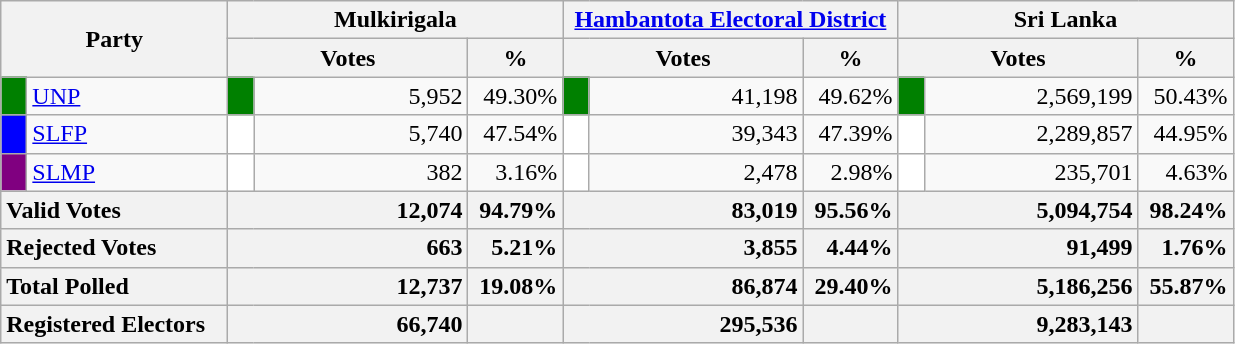<table class="wikitable">
<tr>
<th colspan="2" width="144px"rowspan="2">Party</th>
<th colspan="3" width="216px">Mulkirigala</th>
<th colspan="3" width="216px"><a href='#'>Hambantota Electoral District</a></th>
<th colspan="3" width="216px">Sri Lanka</th>
</tr>
<tr>
<th colspan="2" width="144px">Votes</th>
<th>%</th>
<th colspan="2" width="144px">Votes</th>
<th>%</th>
<th colspan="2" width="144px">Votes</th>
<th>%</th>
</tr>
<tr>
<td style="background-color:green;" width="10px"></td>
<td style="text-align:left;"><a href='#'>UNP</a></td>
<td style="background-color:green;" width="10px"></td>
<td style="text-align:right;">5,952</td>
<td style="text-align:right;">49.30%</td>
<td style="background-color:green;" width="10px"></td>
<td style="text-align:right;">41,198</td>
<td style="text-align:right;">49.62%</td>
<td style="background-color:green;" width="10px"></td>
<td style="text-align:right;">2,569,199</td>
<td style="text-align:right;">50.43%</td>
</tr>
<tr>
<td style="background-color:blue;" width="10px"></td>
<td style="text-align:left;"><a href='#'>SLFP</a></td>
<td style="background-color:white;" width="10px"></td>
<td style="text-align:right;">5,740</td>
<td style="text-align:right;">47.54%</td>
<td style="background-color:white;" width="10px"></td>
<td style="text-align:right;">39,343</td>
<td style="text-align:right;">47.39%</td>
<td style="background-color:white;" width="10px"></td>
<td style="text-align:right;">2,289,857</td>
<td style="text-align:right;">44.95%</td>
</tr>
<tr>
<td style="background-color:purple;" width="10px"></td>
<td style="text-align:left;"><a href='#'>SLMP</a></td>
<td style="background-color:white;" width="10px"></td>
<td style="text-align:right;">382</td>
<td style="text-align:right;">3.16%</td>
<td style="background-color:white;" width="10px"></td>
<td style="text-align:right;">2,478</td>
<td style="text-align:right;">2.98%</td>
<td style="background-color:white;" width="10px"></td>
<td style="text-align:right;">235,701</td>
<td style="text-align:right;">4.63%</td>
</tr>
<tr>
<th colspan="2" width="144px"style="text-align:left;">Valid Votes</th>
<th style="text-align:right;"colspan="2" width="144px">12,074</th>
<th style="text-align:right;">94.79%</th>
<th style="text-align:right;"colspan="2" width="144px">83,019</th>
<th style="text-align:right;">95.56%</th>
<th style="text-align:right;"colspan="2" width="144px">5,094,754</th>
<th style="text-align:right;">98.24%</th>
</tr>
<tr>
<th colspan="2" width="144px"style="text-align:left;">Rejected Votes</th>
<th style="text-align:right;"colspan="2" width="144px">663</th>
<th style="text-align:right;">5.21%</th>
<th style="text-align:right;"colspan="2" width="144px">3,855</th>
<th style="text-align:right;">4.44%</th>
<th style="text-align:right;"colspan="2" width="144px">91,499</th>
<th style="text-align:right;">1.76%</th>
</tr>
<tr>
<th colspan="2" width="144px"style="text-align:left;">Total Polled</th>
<th style="text-align:right;"colspan="2" width="144px">12,737</th>
<th style="text-align:right;">19.08%</th>
<th style="text-align:right;"colspan="2" width="144px">86,874</th>
<th style="text-align:right;">29.40%</th>
<th style="text-align:right;"colspan="2" width="144px">5,186,256</th>
<th style="text-align:right;">55.87%</th>
</tr>
<tr>
<th colspan="2" width="144px"style="text-align:left;">Registered Electors</th>
<th style="text-align:right;"colspan="2" width="144px">66,740</th>
<th></th>
<th style="text-align:right;"colspan="2" width="144px">295,536</th>
<th></th>
<th style="text-align:right;"colspan="2" width="144px">9,283,143</th>
<th></th>
</tr>
</table>
